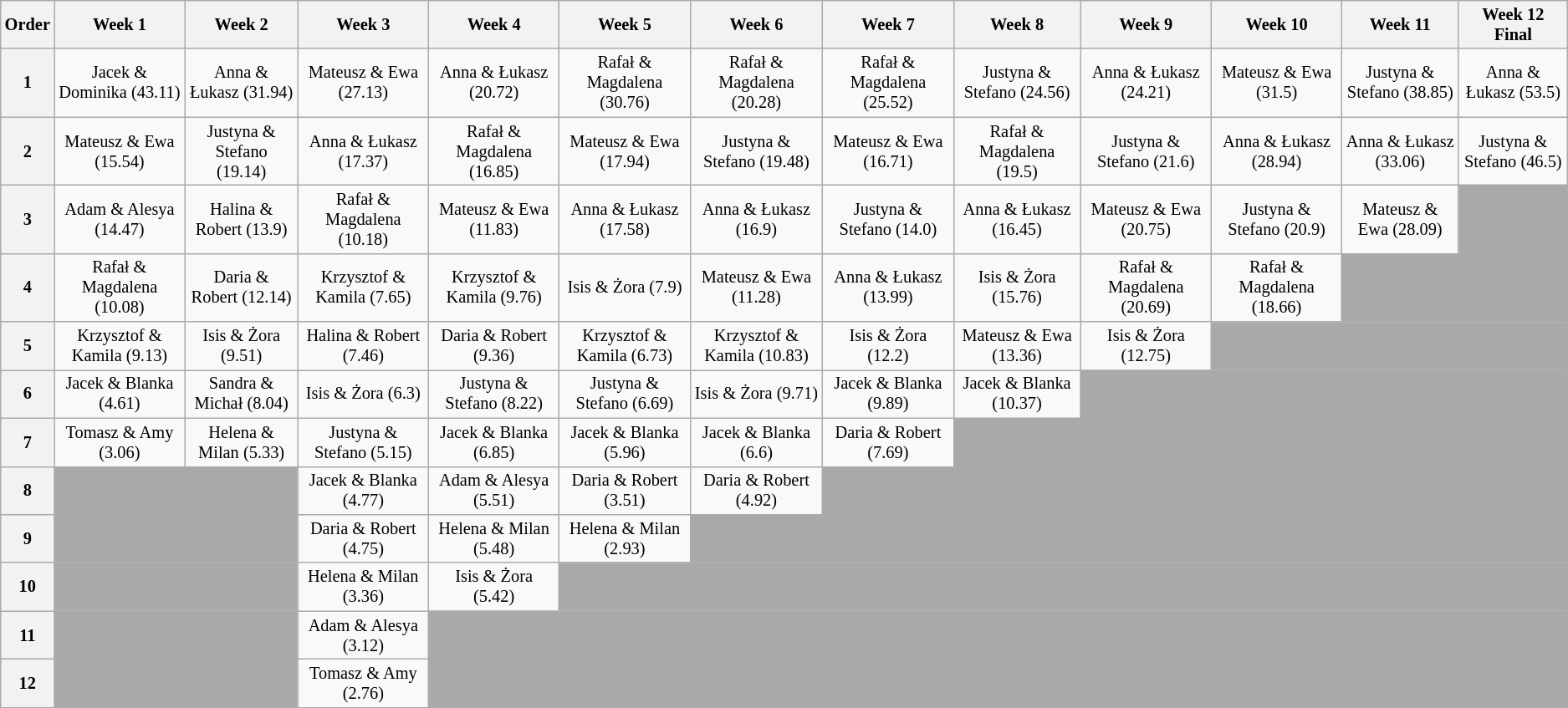<table class="wikitable" style="font-size:85%; text-align:center">
<tr>
<th>Order</th>
<th>Week 1</th>
<th>Week 2</th>
<th>Week 3</th>
<th>Week 4</th>
<th>Week 5</th>
<th>Week 6</th>
<th>Week 7</th>
<th>Week 8</th>
<th>Week 9</th>
<th>Week 10</th>
<th>Week 11</th>
<th>Week 12<br>Final</th>
</tr>
<tr>
<th>1</th>
<td>Jacek & Dominika (43.11)</td>
<td>Anna & Łukasz (31.94)</td>
<td>Mateusz & Ewa (27.13)</td>
<td>Anna & Łukasz (20.72)</td>
<td>Rafał & Magdalena (30.76)</td>
<td>Rafał & Magdalena (20.28)</td>
<td>Rafał & Magdalena (25.52)</td>
<td>Justyna & Stefano (24.56)</td>
<td>Anna & Łukasz (24.21)</td>
<td>Mateusz & Ewa (31.5)</td>
<td>Justyna & Stefano (38.85)</td>
<td>Anna & Łukasz (53.5)</td>
</tr>
<tr>
<th>2</th>
<td>Mateusz & Ewa (15.54)</td>
<td>Justyna & Stefano (19.14)</td>
<td>Anna & Łukasz (17.37)</td>
<td>Rafał & Magdalena (16.85)</td>
<td>Mateusz & Ewa (17.94)</td>
<td>Justyna & Stefano (19.48)</td>
<td>Mateusz & Ewa (16.71)</td>
<td>Rafał & Magdalena (19.5)</td>
<td>Justyna & Stefano (21.6)</td>
<td>Anna & Łukasz (28.94)</td>
<td>Anna & Łukasz (33.06)</td>
<td>Justyna & Stefano (46.5)</td>
</tr>
<tr>
<th>3</th>
<td>Adam & Alesya (14.47)</td>
<td>Halina & Robert (13.9)</td>
<td>Rafał & Magdalena (10.18)</td>
<td>Mateusz & Ewa (11.83)</td>
<td>Anna & Łukasz (17.58)</td>
<td>Anna & Łukasz (16.9)</td>
<td>Justyna & Stefano (14.0)</td>
<td>Anna & Łukasz (16.45)</td>
<td>Mateusz & Ewa (20.75)</td>
<td>Justyna & Stefano (20.9)</td>
<td>Mateusz & Ewa (28.09)</td>
<td style="background:darkgray" colspan="3"></td>
</tr>
<tr>
<th>4</th>
<td>Rafał & Magdalena (10.08)</td>
<td>Daria & Robert (12.14)</td>
<td>Krzysztof & Kamila (7.65)</td>
<td>Krzysztof & Kamila (9.76)</td>
<td>Isis & Żora (7.9)</td>
<td>Mateusz & Ewa (11.28)</td>
<td>Anna & Łukasz (13.99)</td>
<td>Isis & Żora (15.76)</td>
<td>Rafał & Magdalena (20.69)</td>
<td>Rafał & Magdalena (18.66)</td>
<td style="background:darkgray" colspan="4"></td>
</tr>
<tr>
<th>5</th>
<td>Krzysztof & Kamila (9.13)</td>
<td>Isis & Żora (9.51)</td>
<td>Halina & Robert (7.46)</td>
<td>Daria & Robert (9.36)</td>
<td>Krzysztof & Kamila (6.73)</td>
<td>Krzysztof & Kamila (10.83)</td>
<td>Isis & Żora (12.2)</td>
<td>Mateusz & Ewa (13.36)</td>
<td>Isis & Żora (12.75)</td>
<td style="background:darkgray" colspan="5"></td>
</tr>
<tr>
<th>6</th>
<td>Jacek & Blanka (4.61)</td>
<td>Sandra & Michał (8.04)</td>
<td>Isis & Żora (6.3)</td>
<td>Justyna & Stefano (8.22)</td>
<td>Justyna & Stefano (6.69)</td>
<td>Isis & Żora (9.71)</td>
<td>Jacek & Blanka (9.89)</td>
<td>Jacek & Blanka (10.37)</td>
<td style="background:darkgray" colspan="6"></td>
</tr>
<tr>
<th>7</th>
<td>Tomasz & Amy (3.06)</td>
<td>Helena & Milan (5.33)</td>
<td>Justyna & Stefano (5.15)</td>
<td>Jacek & Blanka (6.85)</td>
<td>Jacek & Blanka (5.96)</td>
<td>Jacek & Blanka (6.6)</td>
<td>Daria & Robert (7.69)</td>
<td style="background:darkgray" colspan="7"></td>
</tr>
<tr>
<th>8</th>
<td style="background:darkgray" colspan="2"></td>
<td>Jacek & Blanka (4.77)</td>
<td>Adam & Alesya (5.51)</td>
<td>Daria & Robert (3.51)</td>
<td>Daria & Robert (4.92)</td>
<td style="background:darkgray" colspan="8"></td>
</tr>
<tr>
<th>9</th>
<td style="background:darkgray" colspan="2"></td>
<td>Daria & Robert (4.75)</td>
<td>Helena & Milan (5.48)</td>
<td>Helena & Milan (2.93)</td>
<td style="background:darkgray" colspan="9"></td>
</tr>
<tr>
<th>10</th>
<td style="background:darkgray" colspan="2"></td>
<td>Helena & Milan (3.36)</td>
<td>Isis & Żora (5.42)</td>
<td style="background:darkgray" colspan="10"></td>
</tr>
<tr>
<th>11</th>
<td style="background:darkgray" colspan="2"></td>
<td>Adam & Alesya (3.12)</td>
<td style="background:darkgray" colspan="11"></td>
</tr>
<tr>
<th>12</th>
<td style="background:darkgray" colspan="2"></td>
<td>Tomasz & Amy (2.76)</td>
<td style="background:darkgray" colspan="11"></td>
</tr>
</table>
